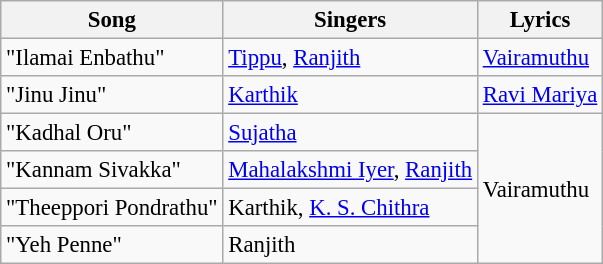<table class="wikitable" style="font-size:95%;">
<tr>
<th>Song</th>
<th>Singers</th>
<th>Lyrics</th>
</tr>
<tr>
<td>"Ilamai Enbathu"</td>
<td><a href='#'>Tippu</a>, <a href='#'>Ranjith</a></td>
<td><a href='#'>Vairamuthu</a></td>
</tr>
<tr>
<td>"Jinu Jinu"</td>
<td><a href='#'>Karthik</a></td>
<td><a href='#'>Ravi Mariya</a></td>
</tr>
<tr>
<td>"Kadhal Oru"</td>
<td><a href='#'>Sujatha</a></td>
<td rowspan=4>Vairamuthu</td>
</tr>
<tr>
<td>"Kannam Sivakka"</td>
<td><a href='#'>Mahalakshmi Iyer</a>, <a href='#'>Ranjith</a></td>
</tr>
<tr>
<td>"Theeppori Pondrathu"</td>
<td>Karthik, <a href='#'>K. S. Chithra</a></td>
</tr>
<tr>
<td>"Yeh Penne"</td>
<td>Ranjith</td>
</tr>
</table>
